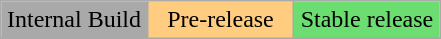<table class="wikitable">
<tr>
<td style="background-color:#a9a9a9;" width="33%" align="center">Internal Build</td>
<td style="background-color:#FFCC80;" width="33%" align="center">Pre-release</td>
<td style="background-color:#6cde71;" width="33%" align="center">Stable release</td>
</tr>
</table>
